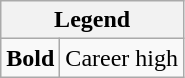<table class="wikitable mw-collapsible mw-collapsed">
<tr>
<th colspan="3">Legend</th>
</tr>
<tr>
<td><strong>Bold</strong></td>
<td>Career high</td>
</tr>
</table>
